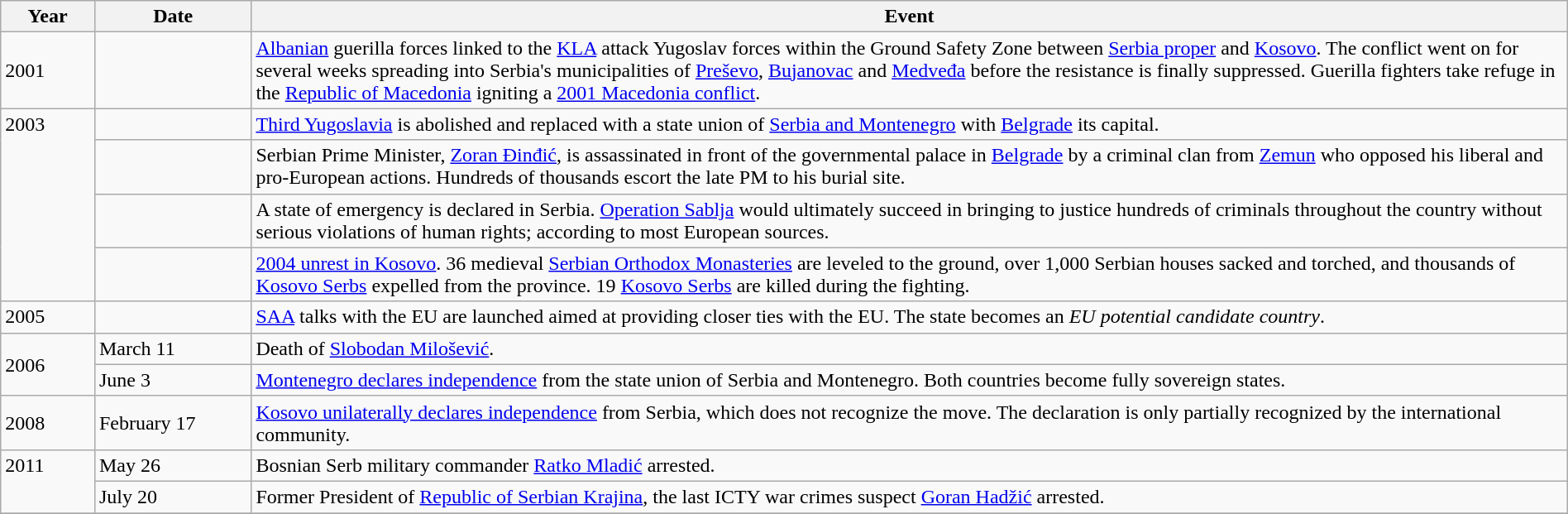<table class="wikitable" width="100%">
<tr>
<th style="width:6%">Year</th>
<th style="width:10%">Date</th>
<th>Event</th>
</tr>
<tr>
<td>2001</td>
<td></td>
<td><a href='#'>Albanian</a> guerilla forces linked to the <a href='#'>KLA</a> attack Yugoslav forces within the Ground Safety Zone between <a href='#'>Serbia proper</a> and <a href='#'>Kosovo</a>. The conflict went on for several weeks spreading into Serbia's municipalities of <a href='#'>Preševo</a>, <a href='#'>Bujanovac</a> and <a href='#'>Medveđa</a> before the resistance is finally suppressed. Guerilla fighters take refuge in the <a href='#'>Republic of Macedonia</a> igniting a <a href='#'>2001 Macedonia conflict</a>.</td>
</tr>
<tr>
<td rowspan="4" valign="top">2003</td>
<td></td>
<td><a href='#'>Third Yugoslavia</a> is abolished and replaced with a state union of <a href='#'>Serbia and Montenegro</a> with <a href='#'>Belgrade</a> its capital.</td>
</tr>
<tr>
<td></td>
<td>Serbian Prime Minister, <a href='#'>Zoran Đinđić</a>, is assassinated in front of the governmental palace in <a href='#'>Belgrade</a> by a criminal clan from <a href='#'>Zemun</a> who opposed his liberal and pro-European actions. Hundreds of thousands escort the late PM to his burial site.</td>
</tr>
<tr>
<td></td>
<td>A state of emergency is declared in Serbia. <a href='#'>Operation Sablja</a> would ultimately succeed in bringing to justice hundreds of criminals throughout the country without serious violations of human rights; according to most European sources.</td>
</tr>
<tr>
<td></td>
<td><a href='#'>2004 unrest in Kosovo</a>. 36 medieval <a href='#'>Serbian Orthodox Monasteries</a> are leveled to the ground, over 1,000 Serbian houses sacked and torched, and thousands of <a href='#'>Kosovo Serbs</a> expelled from the province. 19 <a href='#'>Kosovo Serbs</a> are killed during the fighting.</td>
</tr>
<tr>
<td>2005</td>
<td></td>
<td><a href='#'>SAA</a> talks with the EU are launched aimed at providing closer ties with the EU. The state becomes an <em>EU potential candidate country</em>.</td>
</tr>
<tr>
<td rowspan="2">2006</td>
<td>March 11</td>
<td>Death of <a href='#'>Slobodan Milošević</a>.</td>
</tr>
<tr>
<td>June 3</td>
<td><a href='#'>Montenegro declares independence</a> from the state union of Serbia and Montenegro. Both countries become fully sovereign states.</td>
</tr>
<tr>
<td>2008</td>
<td>February 17</td>
<td><a href='#'>Kosovo unilaterally declares independence</a> from Serbia, which does not recognize the move. The declaration is only partially recognized by the international community.</td>
</tr>
<tr>
<td rowspan="2" valign="top">2011</td>
<td>May 26</td>
<td>Bosnian Serb military commander <a href='#'>Ratko Mladić</a> arrested.</td>
</tr>
<tr>
<td>July 20</td>
<td>Former President of <a href='#'>Republic of Serbian Krajina</a>, the last ICTY war crimes suspect <a href='#'>Goran Hadžić</a> arrested.</td>
</tr>
<tr>
</tr>
</table>
